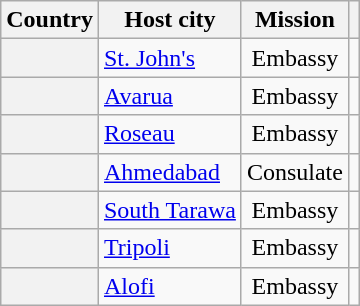<table class="wikitable plainrowheaders">
<tr>
<th scope="col">Country</th>
<th scope="col">Host city</th>
<th scope="col">Mission</th>
<th scope="col"></th>
</tr>
<tr>
<th rowspan="1"></th>
<td><a href='#'>St. John's</a></td>
<td style="text-align:center;">Embassy</td>
<td style="text-align:center;"></td>
</tr>
<tr>
<th rowspan="1"></th>
<td><a href='#'>Avarua</a></td>
<td style="text-align:center;">Embassy</td>
<td style="text-align:center;"></td>
</tr>
<tr>
<th rowspan="1"></th>
<td><a href='#'>Roseau</a></td>
<td style="text-align:center;">Embassy</td>
<td style="text-align:center;"></td>
</tr>
<tr>
<th rowspan="1"></th>
<td><a href='#'>Ahmedabad</a></td>
<td style="text-align:center;">Consulate</td>
<td style="text-align:center;"></td>
</tr>
<tr>
<th rowspan="1"></th>
<td><a href='#'>South Tarawa</a></td>
<td style="text-align:center;">Embassy</td>
<td style="text-align:center;"></td>
</tr>
<tr>
<th rowspan="1"></th>
<td><a href='#'>Tripoli</a></td>
<td style="text-align:center;">Embassy</td>
<td style="text-align:center;"></td>
</tr>
<tr>
<th rowspan="1"></th>
<td><a href='#'>Alofi</a></td>
<td style="text-align:center;">Embassy</td>
<td style="text-align:center;"></td>
</tr>
</table>
